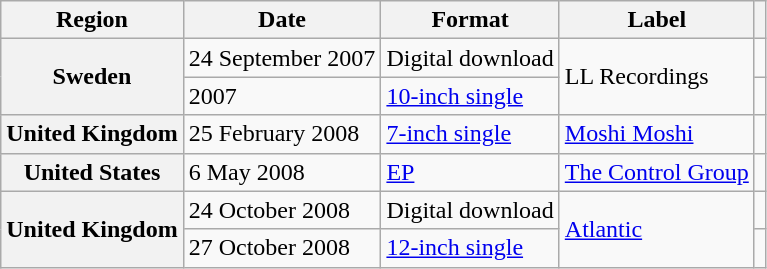<table class="wikitable plainrowheaders">
<tr>
<th scope="col">Region</th>
<th scope="col">Date</th>
<th scope="col">Format</th>
<th scope="col">Label</th>
<th scope="col"></th>
</tr>
<tr>
<th scope="row" rowspan="2">Sweden</th>
<td>24 September 2007</td>
<td>Digital download</td>
<td rowspan="2">LL Recordings</td>
<td align="center"></td>
</tr>
<tr>
<td>2007</td>
<td><a href='#'>10-inch single</a></td>
<td align="center"></td>
</tr>
<tr>
<th scope="row">United Kingdom</th>
<td>25 February 2008</td>
<td><a href='#'>7-inch single</a></td>
<td><a href='#'>Moshi Moshi</a></td>
<td align="center"></td>
</tr>
<tr>
<th scope="row">United States</th>
<td>6 May 2008</td>
<td><a href='#'>EP</a></td>
<td><a href='#'>The Control Group</a></td>
<td align="center"></td>
</tr>
<tr>
<th scope="row" rowspan="2">United Kingdom</th>
<td>24 October 2008</td>
<td>Digital download</td>
<td rowspan="2"><a href='#'>Atlantic</a></td>
<td align="center"></td>
</tr>
<tr>
<td>27 October 2008</td>
<td><a href='#'>12-inch single</a></td>
<td align="center"></td>
</tr>
</table>
